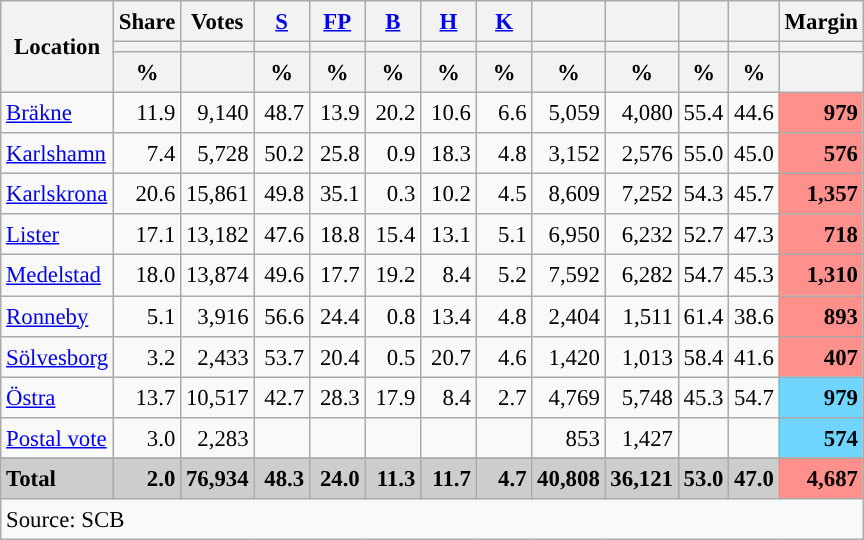<table class="wikitable sortable" style="text-align:right; font-size:95%; line-height:20px;">
<tr>
<th rowspan="3">Location</th>
<th>Share</th>
<th>Votes</th>
<th width="30px" class="unsortable"><a href='#'>S</a></th>
<th width="30px" class="unsortable"><a href='#'>FP</a></th>
<th width="30px" class="unsortable"><a href='#'>B</a></th>
<th width="30px" class="unsortable"><a href='#'>H</a></th>
<th width="30px" class="unsortable"><a href='#'>K</a></th>
<th></th>
<th></th>
<th></th>
<th></th>
<th>Margin</th>
</tr>
<tr>
<th></th>
<th></th>
<th style="background:"></th>
<th style="background:"></th>
<th style="background:"></th>
<th style="background:"></th>
<th style="background:"></th>
<th style="background:"></th>
<th style="background:"></th>
<th style="background:"></th>
<th style="background:"></th>
<th></th>
</tr>
<tr>
<th data-sort-type="number">%</th>
<th></th>
<th data-sort-type="number">%</th>
<th data-sort-type="number">%</th>
<th data-sort-type="number">%</th>
<th data-sort-type="number">%</th>
<th data-sort-type="number">%</th>
<th data-sort-type="number">%</th>
<th data-sort-type="number">%</th>
<th data-sort-type="number">%</th>
<th data-sort-type="number">%</th>
<th data-sort-type="number"></th>
</tr>
<tr>
<td align=left><a href='#'>Bräkne</a></td>
<td>11.9</td>
<td>9,140</td>
<td>48.7</td>
<td>13.9</td>
<td>20.2</td>
<td>10.6</td>
<td>6.6</td>
<td>5,059</td>
<td>4,080</td>
<td>55.4</td>
<td>44.6</td>
<td bgcolor=#ff908c><strong>979</strong></td>
</tr>
<tr>
<td align=left><a href='#'>Karlshamn</a></td>
<td>7.4</td>
<td>5,728</td>
<td>50.2</td>
<td>25.8</td>
<td>0.9</td>
<td>18.3</td>
<td>4.8</td>
<td>3,152</td>
<td>2,576</td>
<td>55.0</td>
<td>45.0</td>
<td bgcolor=#ff908c><strong>576</strong></td>
</tr>
<tr>
<td align=left><a href='#'>Karlskrona</a></td>
<td>20.6</td>
<td>15,861</td>
<td>49.8</td>
<td>35.1</td>
<td>0.3</td>
<td>10.2</td>
<td>4.5</td>
<td>8,609</td>
<td>7,252</td>
<td>54.3</td>
<td>45.7</td>
<td bgcolor=#ff908c><strong>1,357</strong></td>
</tr>
<tr>
<td align=left><a href='#'>Lister</a></td>
<td>17.1</td>
<td>13,182</td>
<td>47.6</td>
<td>18.8</td>
<td>15.4</td>
<td>13.1</td>
<td>5.1</td>
<td>6,950</td>
<td>6,232</td>
<td>52.7</td>
<td>47.3</td>
<td bgcolor=#ff908c><strong>718</strong></td>
</tr>
<tr>
<td align=left><a href='#'>Medelstad</a></td>
<td>18.0</td>
<td>13,874</td>
<td>49.6</td>
<td>17.7</td>
<td>19.2</td>
<td>8.4</td>
<td>5.2</td>
<td>7,592</td>
<td>6,282</td>
<td>54.7</td>
<td>45.3</td>
<td bgcolor=#ff908c><strong>1,310</strong></td>
</tr>
<tr>
<td align=left><a href='#'>Ronneby</a></td>
<td>5.1</td>
<td>3,916</td>
<td>56.6</td>
<td>24.4</td>
<td>0.8</td>
<td>13.4</td>
<td>4.8</td>
<td>2,404</td>
<td>1,511</td>
<td>61.4</td>
<td>38.6</td>
<td bgcolor=#ff908c><strong>893</strong></td>
</tr>
<tr>
<td align=left><a href='#'>Sölvesborg</a></td>
<td>3.2</td>
<td>2,433</td>
<td>53.7</td>
<td>20.4</td>
<td>0.5</td>
<td>20.7</td>
<td>4.6</td>
<td>1,420</td>
<td>1,013</td>
<td>58.4</td>
<td>41.6</td>
<td bgcolor=#ff908c><strong>407</strong></td>
</tr>
<tr>
<td align=left><a href='#'>Östra</a></td>
<td>13.7</td>
<td>10,517</td>
<td>42.7</td>
<td>28.3</td>
<td>17.9</td>
<td>8.4</td>
<td>2.7</td>
<td>4,769</td>
<td>5,748</td>
<td>45.3</td>
<td>54.7</td>
<td bgcolor=#6fd5fe><strong>979</strong></td>
</tr>
<tr>
<td align=left><a href='#'>Postal vote</a></td>
<td>3.0</td>
<td>2,283</td>
<td></td>
<td></td>
<td></td>
<td></td>
<td></td>
<td>853</td>
<td>1,427</td>
<td></td>
<td></td>
<td bgcolor=#6fd5fe><strong>574</strong></td>
</tr>
<tr>
</tr>
<tr style="background:#CDCDCD;">
<td align=left><strong>Total</strong></td>
<td><strong>2.0</strong></td>
<td><strong>76,934</strong></td>
<td><strong>48.3</strong></td>
<td><strong>24.0</strong></td>
<td><strong>11.3</strong></td>
<td><strong>11.7</strong></td>
<td><strong>4.7</strong></td>
<td><strong>40,808</strong></td>
<td><strong>36,121</strong></td>
<td><strong>53.0</strong></td>
<td><strong>47.0</strong></td>
<td bgcolor=#ff908c><strong>4,687</strong></td>
</tr>
<tr>
<td align=left colspan=13>Source: SCB </td>
</tr>
</table>
